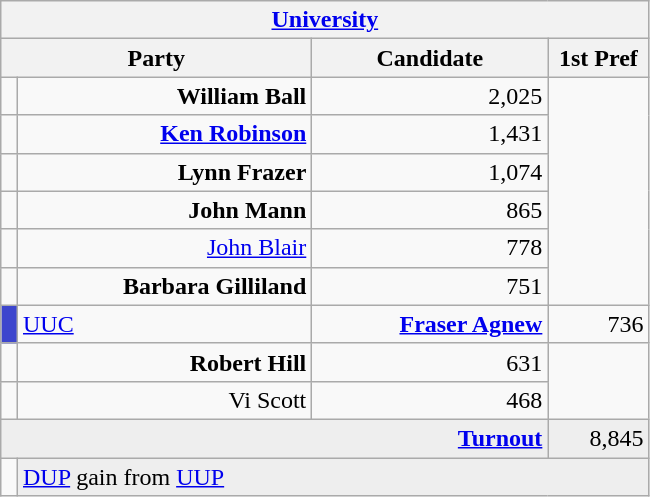<table class="wikitable">
<tr>
<th colspan="4" align="center"><a href='#'>University</a></th>
</tr>
<tr>
<th colspan="2" align="center" width=200>Party</th>
<th width=150>Candidate</th>
<th width=60>1st Pref</th>
</tr>
<tr>
<td></td>
<td align="right"><strong>William Ball</strong></td>
<td align="right">2,025</td>
</tr>
<tr>
<td></td>
<td align="right"><strong><a href='#'>Ken Robinson</a></strong></td>
<td align="right">1,431</td>
</tr>
<tr>
<td></td>
<td align="right"><strong>Lynn Frazer</strong></td>
<td align="right">1,074</td>
</tr>
<tr>
<td></td>
<td align="right"><strong>John Mann</strong></td>
<td align="right">865</td>
</tr>
<tr>
<td></td>
<td align="right"><a href='#'>John Blair</a></td>
<td align="right">778</td>
</tr>
<tr>
<td></td>
<td align="right"><strong>Barbara Gilliland</strong></td>
<td align="right">751</td>
</tr>
<tr>
<td style="background-color: #3D46CD"></td>
<td><a href='#'>UUC</a></td>
<td align="right"><strong><a href='#'>Fraser Agnew</a></strong></td>
<td align="right">736</td>
</tr>
<tr>
<td></td>
<td align="right"><strong>Robert Hill</strong></td>
<td align="right">631</td>
</tr>
<tr>
<td></td>
<td align="right">Vi Scott</td>
<td align="right">468</td>
</tr>
<tr bgcolor="EEEEEE">
<td colspan=3 align="right"><strong><a href='#'>Turnout</a></strong></td>
<td align="right">8,845</td>
</tr>
<tr>
<td bgcolor=></td>
<td colspan=3 bgcolor="EEEEEE"><a href='#'>DUP</a> gain from <a href='#'>UUP</a></td>
</tr>
</table>
